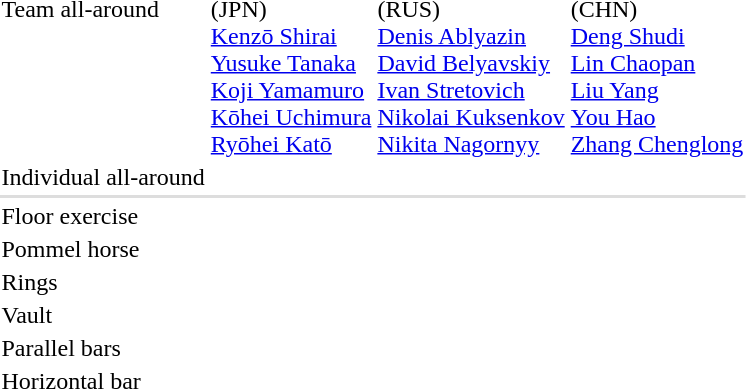<table>
<tr valign="top">
<td>Team all-around<br></td>
<td> (JPN)<br><a href='#'>Kenzō Shirai</a><br><a href='#'>Yusuke Tanaka</a><br><a href='#'>Koji Yamamuro</a><br><a href='#'>Kōhei Uchimura</a><br><a href='#'>Ryōhei Katō</a></td>
<td> (RUS)<br><a href='#'>Denis Ablyazin</a><br><a href='#'>David Belyavskiy</a><br><a href='#'>Ivan Stretovich</a><br><a href='#'>Nikolai Kuksenkov</a><br><a href='#'>Nikita Nagornyy</a></td>
<td> (CHN)<br><a href='#'>Deng Shudi</a><br><a href='#'>Lin Chaopan</a><br><a href='#'>Liu Yang</a><br><a href='#'>You Hao</a><br><a href='#'>Zhang Chenglong</a></td>
</tr>
<tr valign="top">
<td>Individual all-around<br></td>
<td></td>
<td></td>
<td></td>
</tr>
<tr bgcolor=#DDDDDD>
<td colspan=7></td>
</tr>
<tr>
<td>Floor exercise<br></td>
<td></td>
<td></td>
<td></td>
</tr>
<tr>
<td>Pommel horse<br></td>
<td></td>
<td></td>
<td></td>
</tr>
<tr>
<td>Rings<br></td>
<td></td>
<td></td>
<td></td>
</tr>
<tr>
<td>Vault<br></td>
<td></td>
<td></td>
<td></td>
</tr>
<tr>
<td>Parallel bars<br></td>
<td></td>
<td></td>
<td></td>
</tr>
<tr>
<td>Horizontal bar<br></td>
<td></td>
<td></td>
<td></td>
</tr>
</table>
